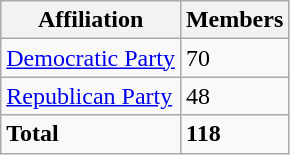<table class="wikitable">
<tr>
<th><strong>Affiliation</strong></th>
<th><strong>Members</strong></th>
</tr>
<tr>
<td><a href='#'>Democratic Party</a></td>
<td>70</td>
</tr>
<tr>
<td><a href='#'>Republican Party</a></td>
<td>48</td>
</tr>
<tr>
<td><strong>Total</strong></td>
<td><strong>118</strong></td>
</tr>
</table>
